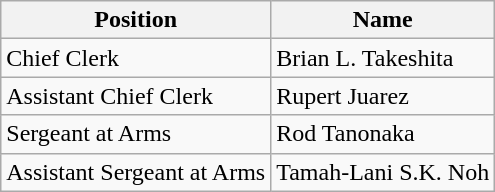<table class="wikitable">
<tr>
<th>Position</th>
<th>Name</th>
</tr>
<tr>
<td>Chief Clerk</td>
<td>Brian L. Takeshita</td>
</tr>
<tr>
<td>Assistant Chief Clerk</td>
<td>Rupert Juarez</td>
</tr>
<tr>
<td>Sergeant at Arms</td>
<td>Rod Tanonaka</td>
</tr>
<tr>
<td>Assistant Sergeant at Arms</td>
<td>Tamah-Lani S.K. Noh</td>
</tr>
</table>
